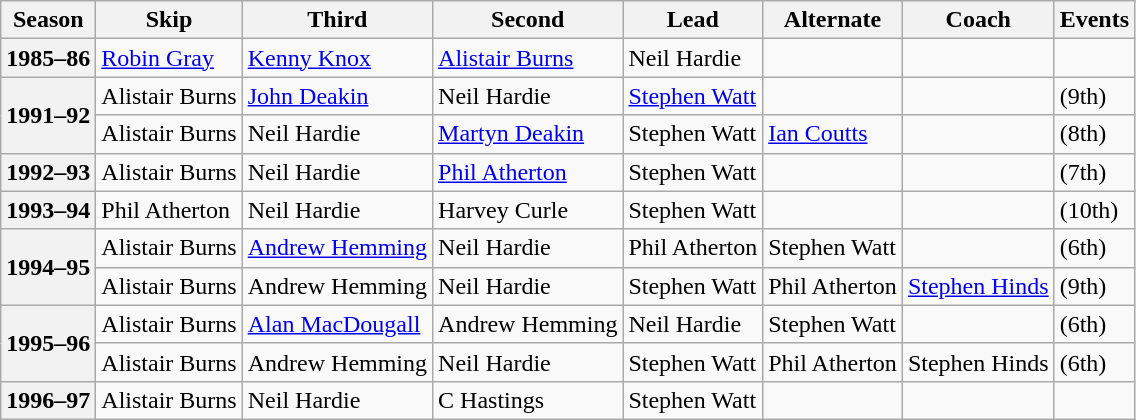<table class="wikitable">
<tr>
<th scope="col">Season</th>
<th scope="col">Skip</th>
<th scope="col">Third</th>
<th scope="col">Second</th>
<th scope="col">Lead</th>
<th scope="col">Alternate</th>
<th scope="col">Coach</th>
<th scope="col">Events</th>
</tr>
<tr>
<th scope="row">1985–86</th>
<td><a href='#'>Robin Gray</a></td>
<td><a href='#'>Kenny Knox</a></td>
<td><a href='#'>Alistair Burns</a></td>
<td>Neil Hardie</td>
<td></td>
<td></td>
<td></td>
</tr>
<tr>
<th scope="row" rowspan=2>1991–92</th>
<td>Alistair Burns</td>
<td><a href='#'>John Deakin</a></td>
<td>Neil Hardie</td>
<td><a href='#'>Stephen Watt</a></td>
<td></td>
<td></td>
<td> (9th)</td>
</tr>
<tr>
<td>Alistair Burns</td>
<td>Neil Hardie</td>
<td><a href='#'>Martyn Deakin</a></td>
<td>Stephen Watt</td>
<td><a href='#'>Ian Coutts</a></td>
<td></td>
<td> (8th)</td>
</tr>
<tr>
<th scope="row">1992–93</th>
<td>Alistair Burns</td>
<td>Neil Hardie</td>
<td><a href='#'>Phil Atherton</a></td>
<td>Stephen Watt</td>
<td></td>
<td></td>
<td> (7th)</td>
</tr>
<tr>
<th scope="row">1993–94</th>
<td>Phil Atherton</td>
<td>Neil Hardie</td>
<td>Harvey Curle</td>
<td>Stephen Watt</td>
<td></td>
<td></td>
<td> (10th)</td>
</tr>
<tr>
<th scope="row" rowspan=2>1994–95</th>
<td>Alistair Burns</td>
<td><a href='#'>Andrew Hemming</a></td>
<td>Neil Hardie</td>
<td>Phil Atherton</td>
<td>Stephen Watt</td>
<td></td>
<td> (6th)</td>
</tr>
<tr>
<td>Alistair Burns</td>
<td>Andrew Hemming</td>
<td>Neil Hardie</td>
<td>Stephen Watt</td>
<td>Phil Atherton</td>
<td><a href='#'>Stephen Hinds</a></td>
<td> (9th)</td>
</tr>
<tr>
<th scope="row" rowspan=2>1995–96</th>
<td>Alistair Burns</td>
<td><a href='#'>Alan MacDougall</a></td>
<td>Andrew Hemming</td>
<td>Neil Hardie</td>
<td>Stephen Watt</td>
<td></td>
<td> (6th)</td>
</tr>
<tr>
<td>Alistair Burns</td>
<td>Andrew Hemming</td>
<td>Neil Hardie</td>
<td>Stephen Watt</td>
<td>Phil Atherton</td>
<td>Stephen Hinds</td>
<td> (6th)</td>
</tr>
<tr>
<th scope="row">1996–97</th>
<td>Alistair Burns</td>
<td>Neil Hardie</td>
<td>C Hastings</td>
<td>Stephen Watt</td>
<td></td>
<td></td>
<td></td>
</tr>
</table>
